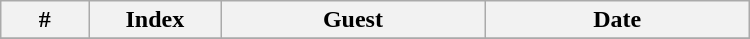<table class="wikitable plainrowheaders" style="width:500px;">
<tr>
<th style="width:10%;">#</th>
<th style="width:15%;">Index</th>
<th style="width:30%;">Guest</th>
<th style="width:30%;">Date</th>
</tr>
<tr>
</tr>
</table>
